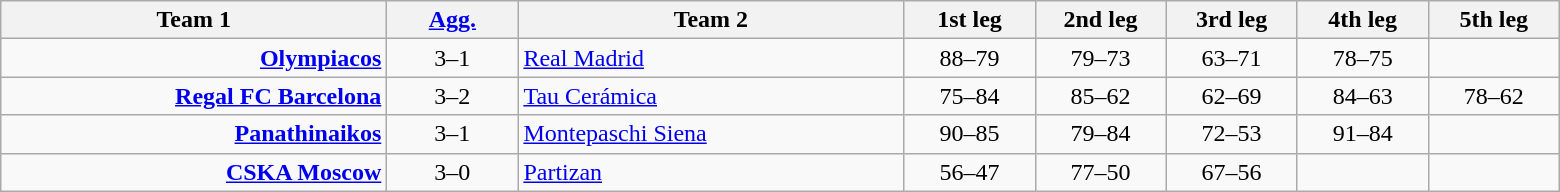<table class=wikitable style="text-align:center">
<tr>
<th width=250>Team 1</th>
<th width=80><a href='#'>Agg.</a></th>
<th width=250>Team 2</th>
<th width=80>1st leg</th>
<th width=80>2nd leg</th>
<th width=80>3rd leg</th>
<th width=80>4th leg</th>
<th width=80>5th leg</th>
</tr>
<tr>
<td align=right><strong><a href='#'>Olympiacos</a></strong> </td>
<td>3–1</td>
<td align=left> <a href='#'>Real Madrid</a></td>
<td>88–79</td>
<td>79–73</td>
<td>63–71</td>
<td>78–75</td>
<td></td>
</tr>
<tr>
<td align=right><strong><a href='#'>Regal FC Barcelona</a></strong> </td>
<td>3–2</td>
<td align=left> <a href='#'>Tau Cerámica</a></td>
<td>75–84</td>
<td>85–62</td>
<td>62–69</td>
<td>84–63</td>
<td>78–62</td>
</tr>
<tr>
<td align=right><strong><a href='#'>Panathinaikos</a></strong> </td>
<td>3–1</td>
<td align=left> <a href='#'>Montepaschi Siena</a></td>
<td>90–85</td>
<td>79–84</td>
<td>72–53</td>
<td>91–84</td>
<td></td>
</tr>
<tr>
<td align=right><strong><a href='#'>CSKA Moscow</a></strong> </td>
<td>3–0</td>
<td align=left> <a href='#'>Partizan</a></td>
<td>56–47</td>
<td>77–50</td>
<td>67–56</td>
<td></td>
<td></td>
</tr>
</table>
